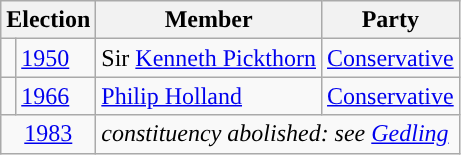<table class="wikitable">
<tr>
<th colspan="2">Election</th>
<th>Member</th>
<th>Party</th>
</tr>
<tr>
<td style="color:inherit;background-color: "></td>
<td><a href='#'>1950</a></td>
<td>Sir <a href='#'>Kenneth Pickthorn</a></td>
<td><a href='#'>Conservative</a></td>
</tr>
<tr>
<td style="color:inherit;background-color: "></td>
<td><a href='#'>1966</a></td>
<td><a href='#'>Philip Holland</a></td>
<td><a href='#'>Conservative</a></td>
</tr>
<tr>
<td colspan=2 align="center"><a href='#'>1983</a></td>
<td colspan="2"><em>constituency abolished: see <a href='#'>Gedling</a></em></td>
</tr>
</table>
